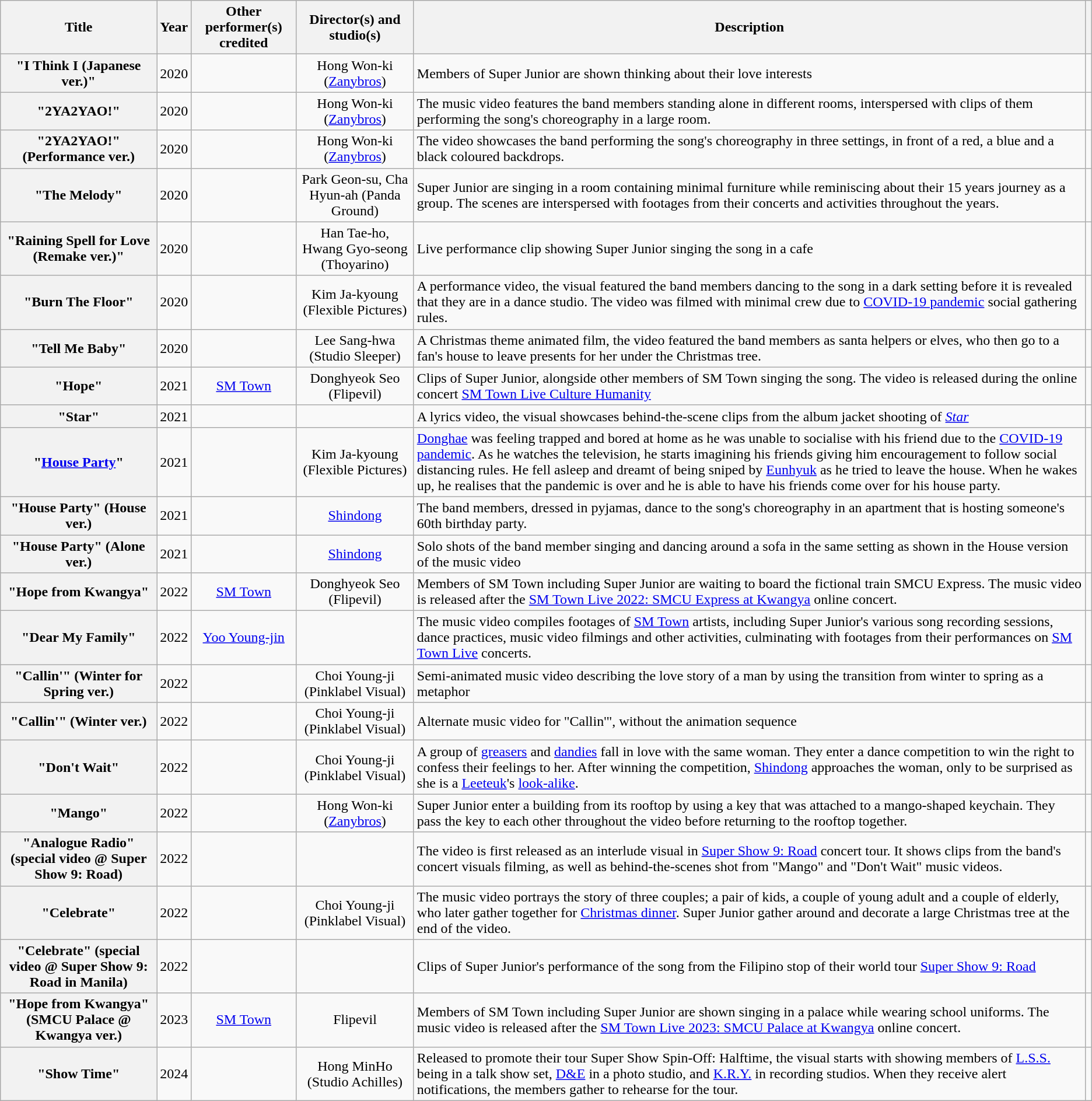<table class="wikitable sortable plainrowheaders" style="text-align:center">
<tr>
<th scope="col">Title</th>
<th scope="col">Year</th>
<th scope="col">Other performer(s) credited</th>
<th scope="col">Director(s) and studio(s)</th>
<th scope="col" class="unsortable">Description</th>
<th scope="col" class="unsortable"></th>
</tr>
<tr>
<th scope="row">"I Think I (Japanese ver.)"</th>
<td>2020</td>
<td></td>
<td>Hong Won-ki (<a href='#'>Zanybros</a>)</td>
<td style=text-align:left>Members of Super Junior are shown thinking about their love interests</td>
<td></td>
</tr>
<tr>
<th scope="row">"2YA2YAO!"</th>
<td>2020</td>
<td></td>
<td>Hong Won-ki (<a href='#'>Zanybros</a>)</td>
<td style=text-align:left>The music video features the band members standing alone in different rooms, interspersed with clips of them performing  the song's choreography in a large room.</td>
<td></td>
</tr>
<tr>
<th scope="row">"2YA2YAO!" (Performance ver.)</th>
<td>2020</td>
<td></td>
<td>Hong Won-ki (<a href='#'>Zanybros</a>)</td>
<td style=text-align:left>The video showcases the band performing the song's choreography in three settings, in front of a red, a blue and a black coloured backdrops.</td>
<td></td>
</tr>
<tr>
<th scope="row">"The Melody"</th>
<td>2020</td>
<td></td>
<td>Park Geon-su, Cha Hyun-ah (Panda Ground)</td>
<td style=text-align:left>Super Junior are singing in a room containing minimal furniture while reminiscing about their 15 years journey as a group. The scenes are interspersed with footages from their concerts and activities throughout the years.</td>
<td></td>
</tr>
<tr>
<th scope="row">"Raining Spell for Love (Remake ver.)"</th>
<td>2020</td>
<td></td>
<td>Han Tae-ho, Hwang Gyo-seong (Thoyarino)</td>
<td style=text-align:left>Live performance clip showing Super Junior singing the song in a cafe</td>
<td></td>
</tr>
<tr>
<th scope="row">"Burn The Floor"</th>
<td>2020</td>
<td></td>
<td>Kim Ja-kyoung (Flexible Pictures)</td>
<td style=text-align:left>A performance video, the visual featured the band members dancing to the song in a dark setting before it is revealed that they are in a dance studio. The video was filmed with minimal crew due to <a href='#'>COVID-19 pandemic</a> social gathering rules.</td>
<td></td>
</tr>
<tr>
<th scope="row">"Tell Me Baby"</th>
<td>2020</td>
<td></td>
<td>Lee Sang-hwa (Studio Sleeper)</td>
<td style=text-align:left>A Christmas theme animated film, the video featured the band members as santa helpers or elves, who then go to a fan's house to leave presents for her under the Christmas tree.</td>
<td></td>
</tr>
<tr>
<th scope="row">"Hope"</th>
<td>2021</td>
<td><a href='#'>SM Town</a></td>
<td>Donghyeok Seo (Flipevil)</td>
<td style=text-align:left>Clips of Super Junior, alongside other members of SM Town singing the song. The video is released during the online concert <a href='#'>SM Town Live Culture Humanity</a></td>
<td></td>
</tr>
<tr>
<th scope="row">"Star"</th>
<td>2021</td>
<td></td>
<td></td>
<td style=text-align:left>A lyrics video, the visual showcases behind-the-scene clips from the album jacket shooting of <em><a href='#'>Star</a></em></td>
<td></td>
</tr>
<tr>
<th scope="row">"<a href='#'>House Party</a>"</th>
<td>2021</td>
<td></td>
<td>Kim Ja-kyoung (Flexible Pictures)</td>
<td style=text-align:left><a href='#'>Donghae</a> was feeling trapped and bored at home as he was unable to socialise with his friend due to the <a href='#'>COVID-19 pandemic</a>. As he watches the television, he starts imagining his friends giving him encouragement to follow social distancing rules. He fell asleep and dreamt of being sniped by <a href='#'>Eunhyuk</a> as he tried to leave the house. When he wakes up, he realises that the pandemic is over and he is able to have his friends come over for his house party.</td>
<td></td>
</tr>
<tr>
<th scope="row">"House Party" (House ver.)</th>
<td>2021</td>
<td></td>
<td><a href='#'>Shindong</a></td>
<td style=text-align:left>The band members, dressed in pyjamas, dance to the song's choreography in an apartment that is hosting someone's 60th birthday party.</td>
<td></td>
</tr>
<tr>
<th scope="row">"House Party" (Alone ver.)</th>
<td>2021</td>
<td></td>
<td><a href='#'>Shindong</a></td>
<td style=text-align:left>Solo shots of the band member singing and dancing around a sofa in the same setting as shown in the House version of the music video</td>
<td></td>
</tr>
<tr>
<th scope="row">"Hope from Kwangya"</th>
<td>2022</td>
<td><a href='#'>SM Town</a></td>
<td>Donghyeok Seo (Flipevil)</td>
<td style=text-align:left>Members of SM Town including Super Junior are waiting to board the fictional train SMCU Express. The music video is released after the <a href='#'>SM Town Live 2022: SMCU Express at Kwangya</a> online concert.</td>
<td></td>
</tr>
<tr>
<th scope="row">"Dear My Family"</th>
<td>2022</td>
<td><a href='#'>Yoo Young-jin</a></td>
<td></td>
<td style=text-align:left>The music video compiles footages of <a href='#'>SM Town</a> artists, including Super Junior's various song recording sessions, dance practices, music video filmings and other activities, culminating with footages from their performances on <a href='#'>SM Town Live</a> concerts.</td>
<td></td>
</tr>
<tr>
<th scope="row">"Callin'" (Winter for Spring ver.)</th>
<td>2022</td>
<td></td>
<td>Choi Young-ji (Pinklabel Visual)</td>
<td style=text-align:left>Semi-animated music video describing the love story of a man by using the transition from winter to spring as a metaphor</td>
<td></td>
</tr>
<tr>
<th scope="row">"Callin'" (Winter ver.)</th>
<td>2022</td>
<td></td>
<td>Choi Young-ji (Pinklabel Visual)</td>
<td style=text-align:left>Alternate music video for "Callin'", without the animation sequence</td>
<td></td>
</tr>
<tr>
<th scope="row">"Don't Wait"</th>
<td>2022</td>
<td></td>
<td>Choi Young-ji (Pinklabel Visual)</td>
<td style=text-align:left>A group of <a href='#'>greasers</a> and <a href='#'>dandies</a> fall in love with the same woman. They enter a dance competition to win the right to confess their feelings to her. After winning the competition, <a href='#'>Shindong</a> approaches the woman, only to be surprised as she is a <a href='#'>Leeteuk</a>'s <a href='#'>look-alike</a>.</td>
<td></td>
</tr>
<tr>
<th scope="row">"Mango"</th>
<td>2022</td>
<td></td>
<td>Hong Won-ki (<a href='#'>Zanybros</a>)</td>
<td style=text-align:left>Super Junior enter a building from its rooftop by using a key that was attached to a mango-shaped keychain. They pass the key to each other throughout the video before returning to the rooftop together.</td>
<td></td>
</tr>
<tr>
<th scope="row">"Analogue Radio" (special video @ Super Show 9: Road)</th>
<td>2022</td>
<td></td>
<td></td>
<td style=text-align:left>The video is first released as an interlude visual in <a href='#'>Super Show 9: Road</a> concert tour. It shows clips from the band's concert visuals filming, as well as behind-the-scenes shot from "Mango" and "Don't Wait" music videos.</td>
<td></td>
</tr>
<tr>
<th scope="row">"Celebrate"</th>
<td>2022</td>
<td></td>
<td>Choi Young-ji (Pinklabel Visual)</td>
<td style=text-align:left>The music video portrays the story of three couples; a pair of kids, a couple of young adult and a couple of elderly, who later gather together for <a href='#'>Christmas dinner</a>. Super Junior gather around and decorate a large Christmas tree at the end of the video.</td>
<td></td>
</tr>
<tr>
<th scope="row">"Celebrate" (special video @ Super Show 9: Road in Manila)</th>
<td>2022</td>
<td></td>
<td></td>
<td style=text-align:left>Clips of Super Junior's performance of the song from the Filipino stop of their world tour <a href='#'>Super Show 9: Road</a></td>
<td></td>
</tr>
<tr>
<th scope="row">"Hope from Kwangya" (SMCU Palace @ Kwangya ver.)</th>
<td>2023</td>
<td><a href='#'>SM Town</a></td>
<td>Flipevil</td>
<td style=text-align:left>Members of SM Town including Super Junior are shown singing in a palace while wearing school uniforms. The music video is released after the <a href='#'>SM Town Live 2023: SMCU Palace at Kwangya</a> online concert.</td>
<td></td>
</tr>
<tr>
<th scope="row">"Show Time"</th>
<td>2024</td>
<td></td>
<td>Hong MinHo (Studio Achilles)</td>
<td style="text-align:left">Released to promote their tour Super Show Spin-Off: Halftime, the visual starts with showing members of <a href='#'>L.S.S.</a> being in a talk show set, <a href='#'>D&E</a> in a photo studio, and <a href='#'>K.R.Y.</a> in recording studios. When they receive alert notifications, the members gather to rehearse for the tour.</td>
<td></td>
</tr>
</table>
